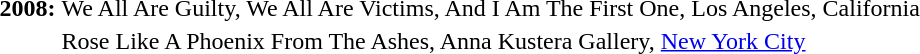<table>
<tr>
<td><strong>2008:</strong></td>
<td>We All Are Guilty, We All Are Victims, And I Am The First One, Los Angeles, California</td>
</tr>
<tr>
<td></td>
<td>Rose Like A Phoenix From The Ashes, Anna Kustera Gallery, <a href='#'>New York City</a></td>
</tr>
</table>
